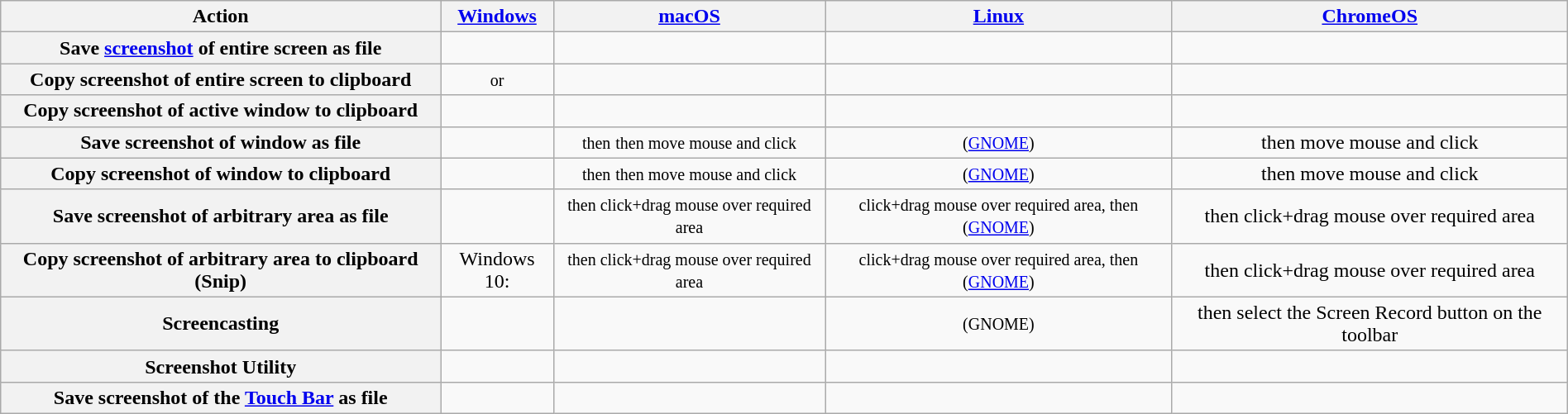<table class="wikitable" style="width: 100%; text-align: center;">
<tr>
<th scope="col">Action</th>
<th scope="col"><a href='#'>Windows</a></th>
<th scope="col"><a href='#'>macOS</a></th>
<th scope="col"><a href='#'>Linux</a></th>
<th scope="col"><a href='#'>ChromeOS</a></th>
</tr>
<tr>
<th scope="row">Save <a href='#'>screenshot</a> of entire screen as file</th>
<td></td>
<td></td>
<td></td>
<td></td>
</tr>
<tr>
<th scope="row">Copy screenshot of entire screen to clipboard</th>
<td> <small>or</small> </td>
<td></td>
<td></td>
<td></td>
</tr>
<tr>
<th scope="row">Copy screenshot of active window to clipboard</th>
<td></td>
<td></td>
<td></td>
<td></td>
</tr>
<tr>
<th scope="row">Save screenshot of window as file</th>
<td></td>
<td> <small>then</small>  <small>then move mouse and click</small></td>
<td> <small>(<a href='#'>GNOME</a>)</small></td>
<td> then move mouse and click</td>
</tr>
<tr>
<th scope="row">Copy screenshot of window to clipboard</th>
<td></td>
<td> <small>then</small>  <small>then move mouse and click</small></td>
<td> <small>(<a href='#'>GNOME</a>)</small></td>
<td> then move mouse and click</td>
</tr>
<tr>
<th scope="row">Save screenshot of arbitrary area as file</th>
<td></td>
<td> <small>then click+drag mouse over required area</small></td>
<td> <small>click+drag mouse over required area, then</small>  <small>(<a href='#'>GNOME</a>)</small></td>
<td> then click+drag mouse over required area</td>
</tr>
<tr>
<th scope="row">Copy screenshot of arbitrary area to clipboard (Snip)</th>
<td>Windows 10: </td>
<td> <small>then click+drag mouse over required area</small></td>
<td> <small>click+drag mouse over required area, then</small>  <small>(<a href='#'>GNOME</a>)</small></td>
<td> then click+drag mouse over required area</td>
</tr>
<tr>
<th scope="row">Screencasting</th>
<td></td>
<td></td>
<td> <small>(GNOME)</small></td>
<td> then select the Screen Record button on the toolbar</td>
</tr>
<tr>
<th scope="row">Screenshot Utility</th>
<td></td>
<td></td>
<td></td>
<td></td>
</tr>
<tr>
<th>Save screenshot of the <a href='#'>Touch Bar</a> as file</th>
<td></td>
<td></td>
<td></td>
<td></td>
</tr>
</table>
